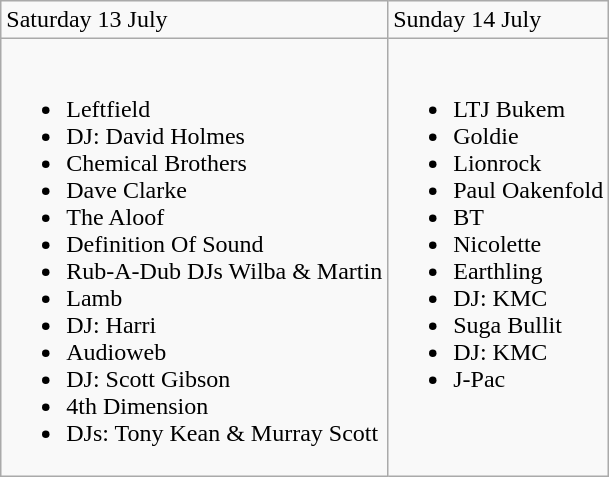<table class="wikitable">
<tr>
<td>Saturday 13 July</td>
<td>Sunday 14 July</td>
</tr>
<tr valign="top">
<td><br><ul><li>Leftfield</li><li>DJ: David Holmes</li><li>Chemical Brothers</li><li>Dave Clarke</li><li>The Aloof</li><li>Definition Of Sound</li><li>Rub-A-Dub DJs Wilba & Martin</li><li>Lamb</li><li>DJ: Harri</li><li>Audioweb</li><li>DJ: Scott Gibson</li><li>4th Dimension</li><li>DJs: Tony Kean & Murray Scott</li></ul></td>
<td><br><ul><li>LTJ Bukem</li><li>Goldie</li><li>Lionrock</li><li>Paul Oakenfold</li><li>BT</li><li>Nicolette</li><li>Earthling</li><li>DJ: KMC</li><li>Suga Bullit</li><li>DJ: KMC</li><li>J-Pac</li></ul></td>
</tr>
</table>
